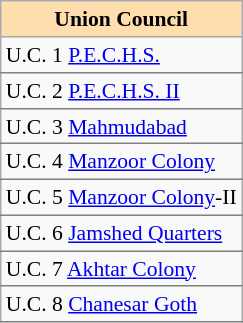<table class="sortable wikitable" align="left" style="font-size:90%">
<tr>
<th style="background:#ffdead;"><strong>Union Council</strong></th>
</tr>
<tr>
<td style="border-bottom:1px solid grey;">U.C. 1 <a href='#'>P.E.C.H.S.</a> </td>
</tr>
<tr>
<td style="border-bottom:1px solid grey;">U.C. 2 <a href='#'>P.E.C.H.S. II</a></td>
</tr>
<tr>
<td style="border-bottom:1px solid grey;">U.C. 3 <a href='#'>Mahmudabad</a></td>
</tr>
<tr>
<td style="border-bottom:1px solid grey;">U.C. 4 <a href='#'>Manzoor Colony</a></td>
</tr>
<tr>
<td style="border-bottom:1px solid grey;">U.C. 5 <a href='#'>Manzoor Colony</a>-II</td>
</tr>
<tr>
<td style="border-bottom:1px solid grey;">U.C. 6 <a href='#'>Jamshed Quarters</a></td>
</tr>
<tr>
<td style="border-bottom:1px solid grey;">U.C. 7 <a href='#'>Akhtar Colony</a></td>
</tr>
<tr>
<td style="border-bottom:1px solid grey;">U.C. 8 <a href='#'>Chanesar Goth</a></td>
</tr>
</table>
